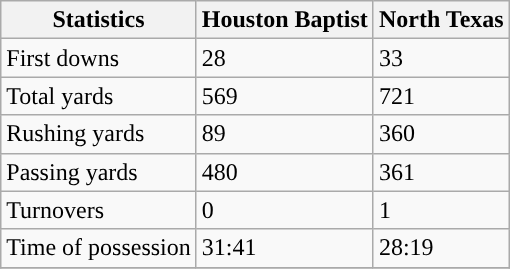<table class="wikitable">
<tr>
<th>Statistics</th>
<th>Houston Baptist</th>
<th>North Texas</th>
</tr>
<tr>
<td>First downs</td>
<td>28</td>
<td>33</td>
</tr>
<tr>
<td>Total yards</td>
<td>569</td>
<td>721</td>
</tr>
<tr>
<td>Rushing yards</td>
<td>89</td>
<td>360</td>
</tr>
<tr>
<td>Passing yards</td>
<td>480</td>
<td>361</td>
</tr>
<tr>
<td>Turnovers</td>
<td>0</td>
<td>1</td>
</tr>
<tr>
<td>Time of possession</td>
<td>31:41</td>
<td>28:19</td>
</tr>
<tr>
</tr>
</table>
